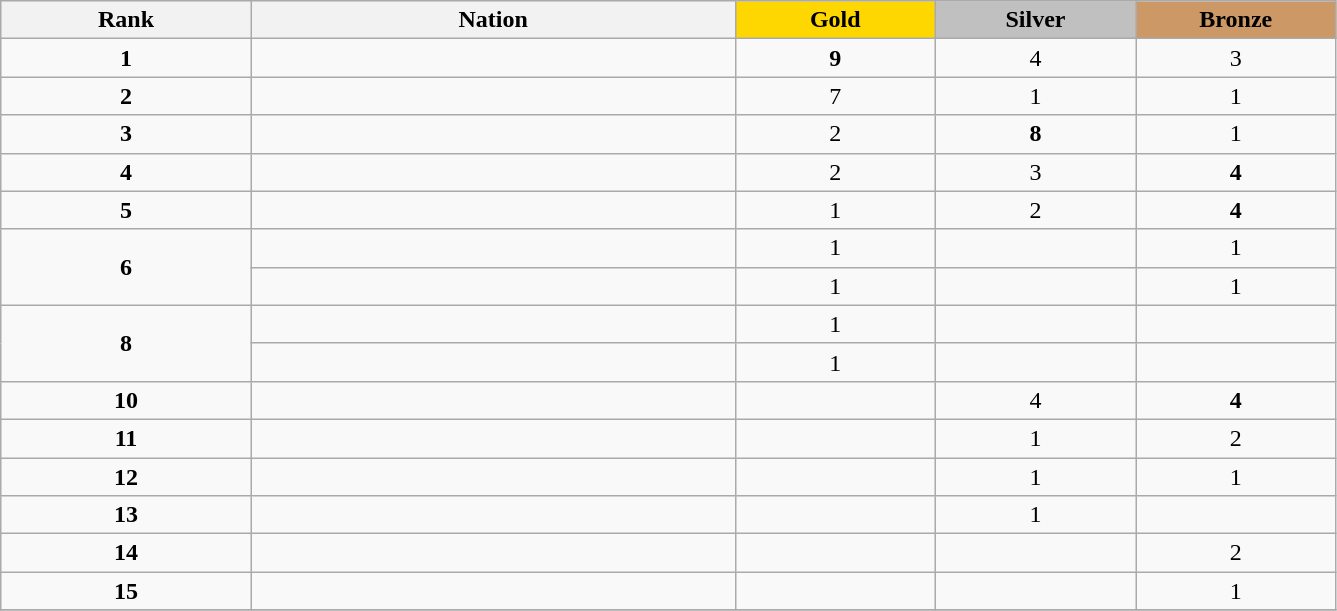<table class="wikitable collapsible autocollapse plainrowheaders" width=70.5% style="text-align:center;">
<tr style="background-color:#EDEDED;">
<th width=100px class="hintergrundfarbe5">Rank</th>
<th width=200px class="hintergrundfarbe6">Nation</th>
<th style="background:  gold; width:15%">Gold</th>
<th style="background: silver; width:15%">Silver</th>
<th style="background: #CC9966; width:15%">Bronze</th>
</tr>
<tr>
<td><strong>1</strong></td>
<td align=left></td>
<td><strong>9</strong></td>
<td>4</td>
<td>3</td>
</tr>
<tr>
<td><strong>2</strong></td>
<td align=left></td>
<td>7</td>
<td>1</td>
<td>1</td>
</tr>
<tr>
<td><strong>3</strong></td>
<td align=left></td>
<td>2</td>
<td><strong>8</strong></td>
<td>1</td>
</tr>
<tr>
<td><strong>4</strong></td>
<td align=left></td>
<td>2</td>
<td>3</td>
<td><strong>4</strong></td>
</tr>
<tr>
<td><strong>5</strong></td>
<td align=left></td>
<td>1</td>
<td>2</td>
<td><strong>4</strong></td>
</tr>
<tr>
<td rowspan=2><strong>6</strong></td>
<td align=left></td>
<td>1</td>
<td></td>
<td>1</td>
</tr>
<tr>
<td align=left></td>
<td>1</td>
<td></td>
<td>1</td>
</tr>
<tr>
<td rowspan=2><strong>8</strong></td>
<td align=left></td>
<td>1</td>
<td></td>
<td></td>
</tr>
<tr>
<td align=left></td>
<td>1</td>
<td></td>
<td></td>
</tr>
<tr>
<td><strong>10</strong></td>
<td align=left></td>
<td></td>
<td>4</td>
<td><strong>4</strong></td>
</tr>
<tr>
<td><strong>11</strong></td>
<td align=left></td>
<td></td>
<td>1</td>
<td>2</td>
</tr>
<tr>
<td><strong>12</strong></td>
<td align=left></td>
<td></td>
<td>1</td>
<td>1</td>
</tr>
<tr>
<td><strong>13</strong></td>
<td align=left></td>
<td></td>
<td>1</td>
<td></td>
</tr>
<tr>
<td><strong>14</strong></td>
<td align=left></td>
<td></td>
<td></td>
<td>2</td>
</tr>
<tr>
<td><strong>15</strong></td>
<td align=left></td>
<td></td>
<td></td>
<td>1</td>
</tr>
<tr>
</tr>
</table>
